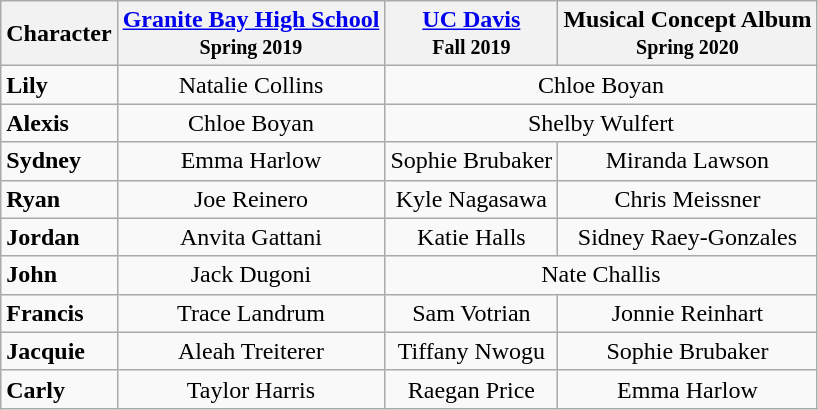<table class="wikitable">
<tr>
<th>Character</th>
<th><a href='#'>Granite Bay High School</a><br><small>Spring 2019</small></th>
<th><a href='#'>UC Davis</a><br><small>Fall 2019</small></th>
<th>Musical Concept Album<br><small>Spring 2020</small></th>
</tr>
<tr>
<td><strong>Lily</strong></td>
<td align="center">Natalie Collins</td>
<td colspan="2" align="center">Chloe Boyan</td>
</tr>
<tr>
<td><strong>Alexis</strong></td>
<td align="center">Chloe Boyan</td>
<td colspan="2" align="center">Shelby Wulfert</td>
</tr>
<tr>
<td><strong>Sydney</strong></td>
<td align="center">Emma Harlow</td>
<td align="center">Sophie Brubaker</td>
<td align="center">Miranda Lawson</td>
</tr>
<tr>
<td><strong>Ryan</strong></td>
<td align="center">Joe Reinero</td>
<td align="center">Kyle Nagasawa</td>
<td align="center">Chris Meissner</td>
</tr>
<tr>
<td><strong>Jordan</strong></td>
<td align="center">Anvita Gattani</td>
<td align="center">Katie Halls</td>
<td align="center">Sidney Raey-Gonzales</td>
</tr>
<tr>
<td><strong>John</strong></td>
<td align="center">Jack Dugoni</td>
<td colspan="2" align="center">Nate Challis</td>
</tr>
<tr>
<td><strong>Francis</strong></td>
<td align="center">Trace Landrum</td>
<td align="center">Sam Votrian</td>
<td align="center">Jonnie Reinhart</td>
</tr>
<tr>
<td><strong>Jacquie</strong></td>
<td align="center">Aleah Treiterer</td>
<td align="center">Tiffany Nwogu</td>
<td align="center">Sophie Brubaker</td>
</tr>
<tr>
<td><strong>Carly</strong></td>
<td align="center">Taylor Harris</td>
<td align="center">Raegan Price</td>
<td align="center">Emma Harlow</td>
</tr>
</table>
